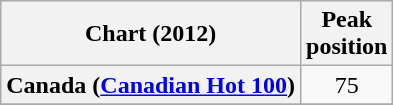<table class="wikitable sortable plainrowheaders" style="text-align:center;">
<tr>
<th scope="col">Chart (2012)</th>
<th scope="col">Peak<br>position</th>
</tr>
<tr>
<th scope="row">Canada (<a href='#'>Canadian Hot 100</a>)</th>
<td>75</td>
</tr>
<tr>
</tr>
</table>
